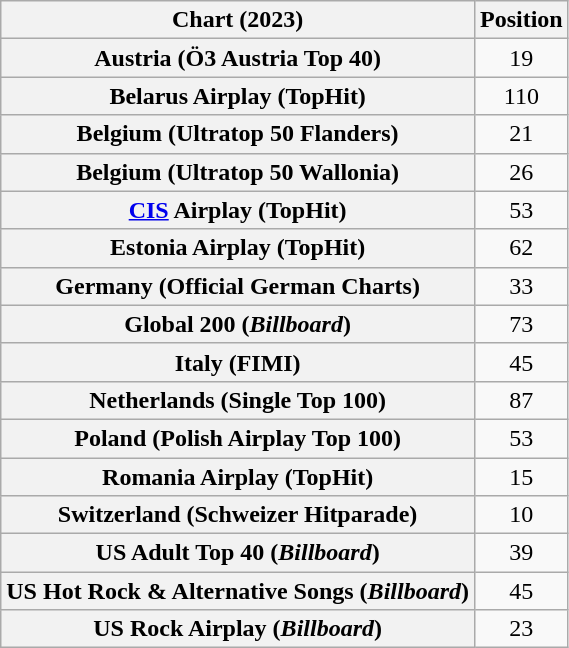<table class="wikitable sortable plainrowheaders" style="text-align:center">
<tr>
<th scope="col">Chart (2023)</th>
<th scope="col">Position</th>
</tr>
<tr>
<th scope="row">Austria (Ö3 Austria Top 40)</th>
<td>19</td>
</tr>
<tr>
<th scope="row">Belarus Airplay (TopHit)</th>
<td>110</td>
</tr>
<tr>
<th scope="row">Belgium (Ultratop 50 Flanders)</th>
<td>21</td>
</tr>
<tr>
<th scope="row">Belgium (Ultratop 50 Wallonia)</th>
<td>26</td>
</tr>
<tr>
<th scope="row"><a href='#'>CIS</a> Airplay (TopHit)</th>
<td>53</td>
</tr>
<tr>
<th scope="row">Estonia Airplay (TopHit)</th>
<td>62</td>
</tr>
<tr>
<th scope="row">Germany (Official German Charts)</th>
<td>33</td>
</tr>
<tr>
<th scope="row">Global 200 (<em>Billboard</em>)</th>
<td>73</td>
</tr>
<tr>
<th scope="row">Italy (FIMI)</th>
<td>45</td>
</tr>
<tr>
<th scope="row">Netherlands (Single Top 100)</th>
<td>87</td>
</tr>
<tr>
<th scope="row">Poland (Polish Airplay Top 100)</th>
<td>53</td>
</tr>
<tr>
<th scope="row">Romania Airplay (TopHit)</th>
<td>15</td>
</tr>
<tr>
<th scope="row">Switzerland (Schweizer Hitparade)</th>
<td>10</td>
</tr>
<tr>
<th scope="row">US Adult Top 40 (<em>Billboard</em>)</th>
<td>39</td>
</tr>
<tr>
<th scope="row">US Hot Rock & Alternative Songs (<em>Billboard</em>)</th>
<td>45</td>
</tr>
<tr>
<th scope="row">US Rock Airplay (<em>Billboard</em>)</th>
<td>23</td>
</tr>
</table>
